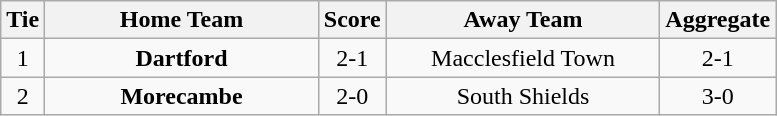<table class="wikitable" style="text-align:center;">
<tr>
<th width=20>Tie</th>
<th width=175>Home Team</th>
<th width=20>Score</th>
<th width=175>Away Team</th>
<th width=20>Aggregate</th>
</tr>
<tr>
<td>1</td>
<td><strong>Dartford</strong></td>
<td>2-1</td>
<td>Macclesfield Town</td>
<td>2-1</td>
</tr>
<tr>
<td>2</td>
<td><strong>Morecambe</strong></td>
<td>2-0</td>
<td>South Shields</td>
<td>3-0</td>
</tr>
</table>
